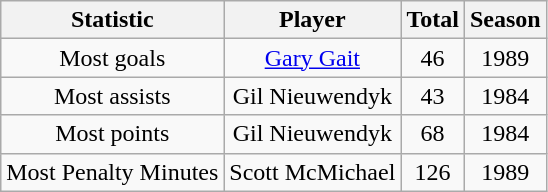<table class="wikitable" style="text-align:center">
<tr>
<th>Statistic</th>
<th>Player</th>
<th>Total</th>
<th>Season</th>
</tr>
<tr>
<td>Most goals</td>
<td><a href='#'>Gary Gait</a></td>
<td>46</td>
<td>1989</td>
</tr>
<tr>
<td>Most assists</td>
<td>Gil Nieuwendyk</td>
<td>43</td>
<td>1984</td>
</tr>
<tr>
<td>Most points</td>
<td>Gil Nieuwendyk</td>
<td>68</td>
<td>1984</td>
</tr>
<tr>
<td>Most Penalty Minutes</td>
<td>Scott McMichael</td>
<td>126</td>
<td>1989</td>
</tr>
</table>
